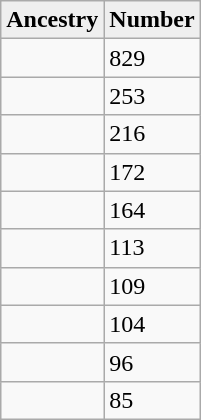<table style="float: center;" class="wikitable">
<tr>
<th style="background:#efefef;">Ancestry</th>
<th style="background:#efefef;">Number</th>
</tr>
<tr>
<td></td>
<td>829</td>
</tr>
<tr>
<td></td>
<td>253</td>
</tr>
<tr>
<td></td>
<td>216</td>
</tr>
<tr>
<td></td>
<td>172</td>
</tr>
<tr>
<td></td>
<td>164</td>
</tr>
<tr>
<td></td>
<td>113</td>
</tr>
<tr>
<td></td>
<td>109</td>
</tr>
<tr>
<td></td>
<td>104</td>
</tr>
<tr>
<td></td>
<td>96</td>
</tr>
<tr>
<td></td>
<td>85</td>
</tr>
</table>
